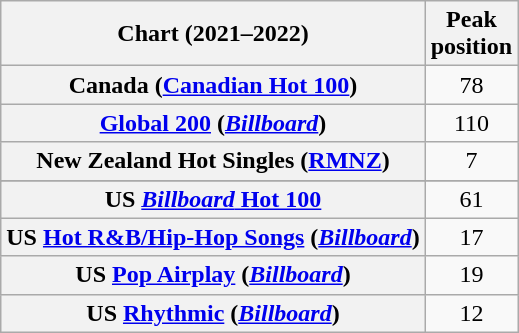<table class="wikitable sortable plainrowheaders" style="text-align:center">
<tr>
<th scope="col">Chart (2021–2022)</th>
<th scope="col">Peak<br>position</th>
</tr>
<tr>
<th scope="row">Canada (<a href='#'>Canadian Hot 100</a>)</th>
<td>78</td>
</tr>
<tr>
<th scope="row"><a href='#'>Global 200</a> (<em><a href='#'>Billboard</a></em>)</th>
<td>110</td>
</tr>
<tr>
<th scope="row">New Zealand Hot Singles (<a href='#'>RMNZ</a>)</th>
<td>7</td>
</tr>
<tr>
</tr>
<tr>
<th scope="row">US <a href='#'><em>Billboard</em> Hot 100</a></th>
<td>61</td>
</tr>
<tr>
<th scope="row">US <a href='#'>Hot R&B/Hip-Hop Songs</a> (<em><a href='#'>Billboard</a></em>)</th>
<td>17</td>
</tr>
<tr>
<th scope="row">US <a href='#'>Pop Airplay</a> (<em><a href='#'>Billboard</a></em>)</th>
<td>19</td>
</tr>
<tr>
<th scope="row">US <a href='#'>Rhythmic</a> (<em><a href='#'>Billboard</a></em>)</th>
<td>12</td>
</tr>
</table>
